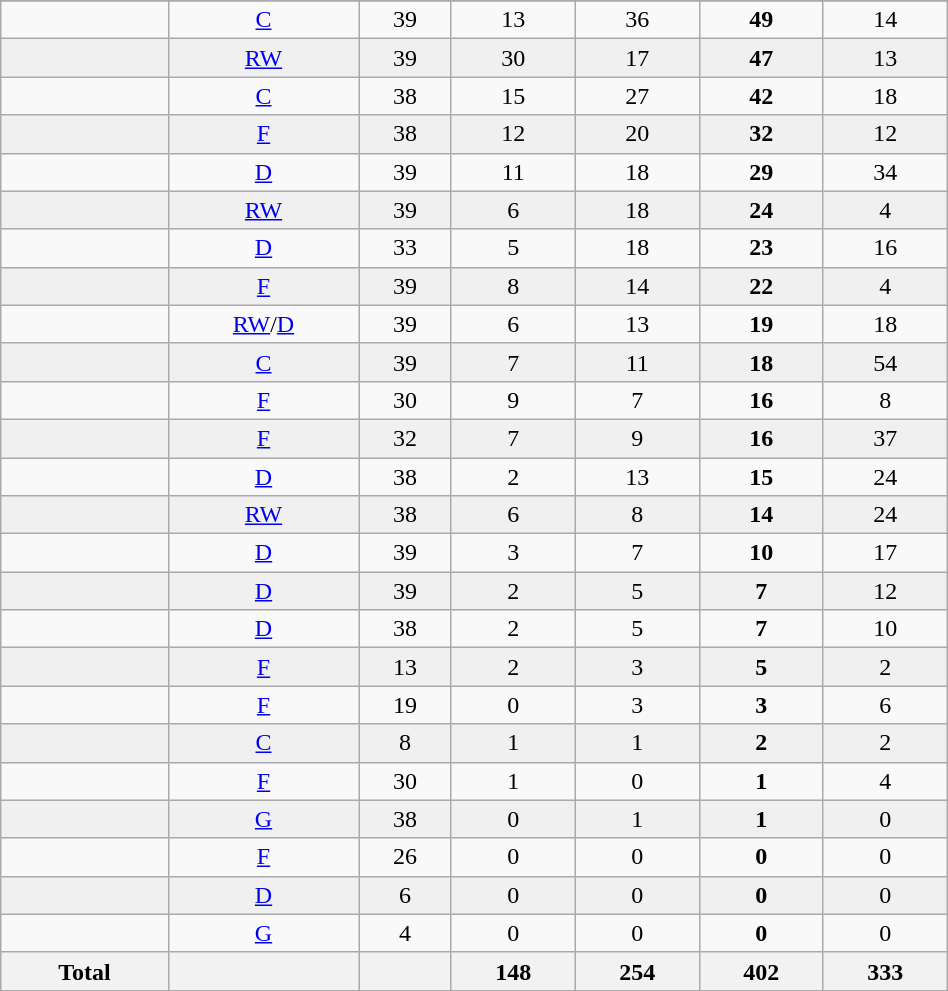<table class="wikitable sortable" width ="50%">
<tr align="center">
</tr>
<tr align="center" bgcolor="">
<td></td>
<td><a href='#'>C</a></td>
<td>39</td>
<td>13</td>
<td>36</td>
<td><strong>49</strong></td>
<td>14</td>
</tr>
<tr align="center" bgcolor="f0f0f0">
<td></td>
<td><a href='#'>RW</a></td>
<td>39</td>
<td>30</td>
<td>17</td>
<td><strong>47</strong></td>
<td>13</td>
</tr>
<tr align="center" bgcolor="">
<td></td>
<td><a href='#'>C</a></td>
<td>38</td>
<td>15</td>
<td>27</td>
<td><strong>42</strong></td>
<td>18</td>
</tr>
<tr align="center" bgcolor="f0f0f0">
<td></td>
<td><a href='#'>F</a></td>
<td>38</td>
<td>12</td>
<td>20</td>
<td><strong>32</strong></td>
<td>12</td>
</tr>
<tr align="center" bgcolor="">
<td></td>
<td><a href='#'>D</a></td>
<td>39</td>
<td>11</td>
<td>18</td>
<td><strong>29</strong></td>
<td>34</td>
</tr>
<tr align="center" bgcolor="f0f0f0">
<td></td>
<td><a href='#'>RW</a></td>
<td>39</td>
<td>6</td>
<td>18</td>
<td><strong>24</strong></td>
<td>4</td>
</tr>
<tr align="center" bgcolor="">
<td></td>
<td><a href='#'>D</a></td>
<td>33</td>
<td>5</td>
<td>18</td>
<td><strong>23</strong></td>
<td>16</td>
</tr>
<tr align="center" bgcolor="f0f0f0">
<td></td>
<td><a href='#'>F</a></td>
<td>39</td>
<td>8</td>
<td>14</td>
<td><strong>22</strong></td>
<td>4</td>
</tr>
<tr align="center" bgcolor="">
<td></td>
<td><a href='#'>RW</a>/<a href='#'>D</a></td>
<td>39</td>
<td>6</td>
<td>13</td>
<td><strong>19</strong></td>
<td>18</td>
</tr>
<tr align="center" bgcolor="f0f0f0">
<td></td>
<td><a href='#'>C</a></td>
<td>39</td>
<td>7</td>
<td>11</td>
<td><strong>18</strong></td>
<td>54</td>
</tr>
<tr align="center" bgcolor="">
<td></td>
<td><a href='#'>F</a></td>
<td>30</td>
<td>9</td>
<td>7</td>
<td><strong>16</strong></td>
<td>8</td>
</tr>
<tr align="center" bgcolor="f0f0f0">
<td></td>
<td><a href='#'>F</a></td>
<td>32</td>
<td>7</td>
<td>9</td>
<td><strong>16</strong></td>
<td>37</td>
</tr>
<tr align="center" bgcolor="">
<td></td>
<td><a href='#'>D</a></td>
<td>38</td>
<td>2</td>
<td>13</td>
<td><strong>15</strong></td>
<td>24</td>
</tr>
<tr align="center" bgcolor="f0f0f0">
<td></td>
<td><a href='#'>RW</a></td>
<td>38</td>
<td>6</td>
<td>8</td>
<td><strong>14</strong></td>
<td>24</td>
</tr>
<tr align="center" bgcolor="">
<td></td>
<td><a href='#'>D</a></td>
<td>39</td>
<td>3</td>
<td>7</td>
<td><strong>10</strong></td>
<td>17</td>
</tr>
<tr align="center" bgcolor="f0f0f0">
<td></td>
<td><a href='#'>D</a></td>
<td>39</td>
<td>2</td>
<td>5</td>
<td><strong>7</strong></td>
<td>12</td>
</tr>
<tr align="center" bgcolor="">
<td></td>
<td><a href='#'>D</a></td>
<td>38</td>
<td>2</td>
<td>5</td>
<td><strong>7</strong></td>
<td>10</td>
</tr>
<tr align="center" bgcolor="f0f0f0">
<td></td>
<td><a href='#'>F</a></td>
<td>13</td>
<td>2</td>
<td>3</td>
<td><strong>5</strong></td>
<td>2</td>
</tr>
<tr align="center" bgcolor="">
<td></td>
<td><a href='#'>F</a></td>
<td>19</td>
<td>0</td>
<td>3</td>
<td><strong>3</strong></td>
<td>6</td>
</tr>
<tr align="center" bgcolor="f0f0f0">
<td></td>
<td><a href='#'>C</a></td>
<td>8</td>
<td>1</td>
<td>1</td>
<td><strong>2</strong></td>
<td>2</td>
</tr>
<tr align="center" bgcolor="">
<td></td>
<td><a href='#'>F</a></td>
<td>30</td>
<td>1</td>
<td>0</td>
<td><strong>1</strong></td>
<td>4</td>
</tr>
<tr align="center" bgcolor="f0f0f0">
<td></td>
<td><a href='#'>G</a></td>
<td>38</td>
<td>0</td>
<td>1</td>
<td><strong>1</strong></td>
<td>0</td>
</tr>
<tr align="center" bgcolor="">
<td></td>
<td><a href='#'>F</a></td>
<td>26</td>
<td>0</td>
<td>0</td>
<td><strong>0</strong></td>
<td>0</td>
</tr>
<tr align="center" bgcolor="f0f0f0">
<td></td>
<td><a href='#'>D</a></td>
<td>6</td>
<td>0</td>
<td>0</td>
<td><strong>0</strong></td>
<td>0</td>
</tr>
<tr align="center" bgcolor="">
<td></td>
<td><a href='#'>G</a></td>
<td>4</td>
<td>0</td>
<td>0</td>
<td><strong>0</strong></td>
<td>0</td>
</tr>
<tr>
<th>Total</th>
<th></th>
<th></th>
<th>148</th>
<th>254</th>
<th>402</th>
<th>333</th>
</tr>
</table>
